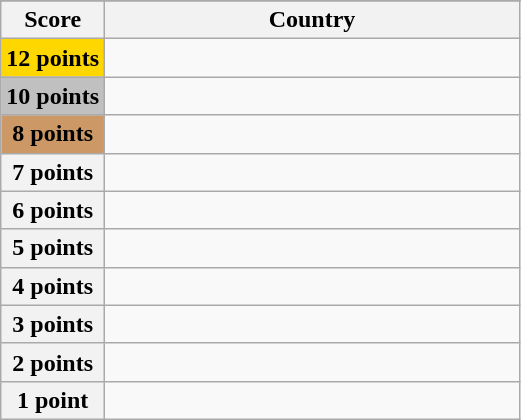<table class="wikitable">
<tr>
</tr>
<tr>
<th scope="col" width="20%">Score</th>
<th scope="col">Country</th>
</tr>
<tr>
<th scope="row" style="background:gold">12 points</th>
<td></td>
</tr>
<tr>
<th scope="row" style="background:silver">10 points</th>
<td></td>
</tr>
<tr>
<th scope="row" style="background:#CC9966">8 points</th>
<td></td>
</tr>
<tr>
<th scope="row">7 points</th>
<td></td>
</tr>
<tr>
<th scope="row">6 points</th>
<td></td>
</tr>
<tr>
<th scope="row">5 points</th>
<td></td>
</tr>
<tr>
<th scope="row">4 points</th>
<td></td>
</tr>
<tr>
<th scope="row">3 points</th>
<td></td>
</tr>
<tr>
<th scope="row">2 points</th>
<td></td>
</tr>
<tr>
<th scope="row">1 point</th>
<td></td>
</tr>
</table>
